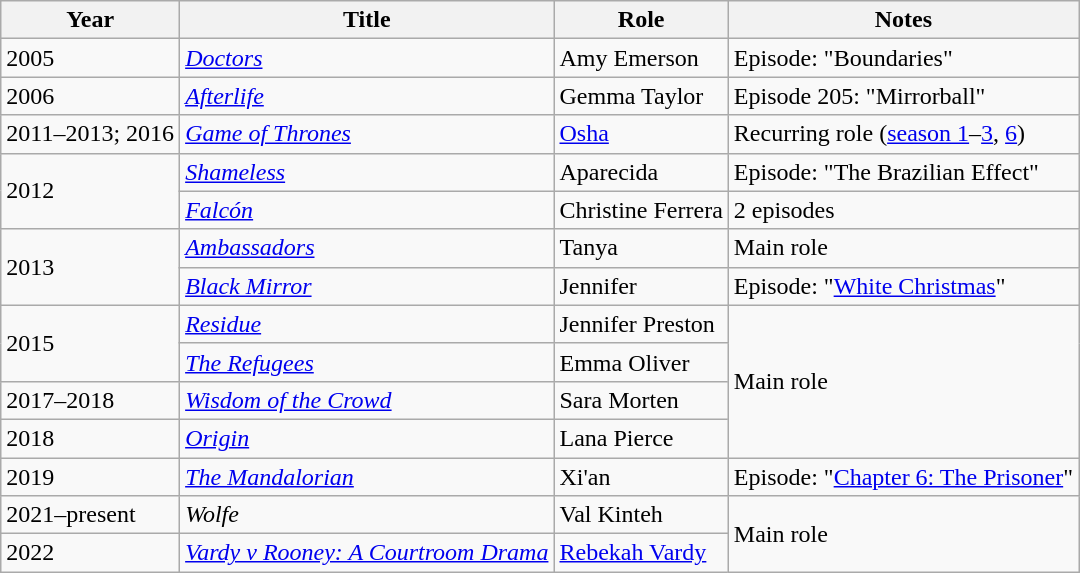<table class="wikitable">
<tr>
<th>Year</th>
<th>Title</th>
<th>Role</th>
<th class="unsortable">Notes</th>
</tr>
<tr>
<td>2005</td>
<td><em><a href='#'>Doctors</a></em></td>
<td>Amy Emerson</td>
<td>Episode: "Boundaries"</td>
</tr>
<tr>
<td>2006</td>
<td><em><a href='#'>Afterlife</a></em></td>
<td>Gemma Taylor</td>
<td>Episode 205: "Mirrorball"</td>
</tr>
<tr>
<td>2011–2013; 2016</td>
<td><em><a href='#'>Game of Thrones</a></em></td>
<td><a href='#'>Osha</a></td>
<td>Recurring role (<a href='#'>season 1</a>–<a href='#'>3</a>, <a href='#'>6</a>)</td>
</tr>
<tr>
<td rowspan="2">2012</td>
<td><em><a href='#'>Shameless</a></em></td>
<td>Aparecida</td>
<td>Episode: "The Brazilian Effect"</td>
</tr>
<tr>
<td><em><a href='#'>Falcón</a></em></td>
<td>Christine Ferrera</td>
<td>2 episodes</td>
</tr>
<tr>
<td rowspan="2">2013</td>
<td><em><a href='#'>Ambassadors</a></em></td>
<td>Tanya</td>
<td>Main role</td>
</tr>
<tr>
<td><em><a href='#'>Black Mirror</a></em></td>
<td>Jennifer</td>
<td>Episode: "<a href='#'>White Christmas</a>"</td>
</tr>
<tr>
<td rowspan="2">2015</td>
<td><em><a href='#'>Residue</a></em></td>
<td>Jennifer Preston</td>
<td rowspan="4">Main role</td>
</tr>
<tr>
<td><em><a href='#'>The Refugees</a></em></td>
<td>Emma Oliver</td>
</tr>
<tr>
<td>2017–2018</td>
<td><em><a href='#'>Wisdom of the Crowd</a></em></td>
<td>Sara Morten</td>
</tr>
<tr>
<td>2018</td>
<td><em><a href='#'>Origin</a></em></td>
<td>Lana Pierce</td>
</tr>
<tr>
<td>2019</td>
<td><em><a href='#'>The Mandalorian</a></em></td>
<td>Xi'an</td>
<td>Episode: "<a href='#'>Chapter 6: The Prisoner</a>"</td>
</tr>
<tr>
<td>2021–present</td>
<td><em>Wolfe</em></td>
<td>Val Kinteh</td>
<td rowspan="2">Main role</td>
</tr>
<tr>
<td>2022</td>
<td><em><a href='#'>Vardy v Rooney: A Courtroom Drama</a></em></td>
<td><a href='#'>Rebekah Vardy</a></td>
</tr>
</table>
